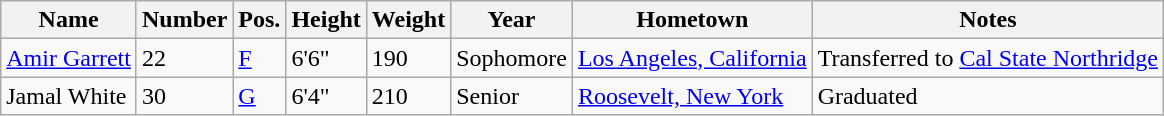<table class="wikitable sortable" border="1">
<tr>
<th>Name</th>
<th>Number</th>
<th>Pos.</th>
<th>Height</th>
<th>Weight</th>
<th>Year</th>
<th>Hometown</th>
<th class="unsortable">Notes</th>
</tr>
<tr>
<td sortname><a href='#'>Amir Garrett</a></td>
<td>22</td>
<td><a href='#'>F</a></td>
<td>6'6"</td>
<td>190</td>
<td>Sophomore</td>
<td><a href='#'>Los Angeles, California</a></td>
<td>Transferred to <a href='#'>Cal State Northridge</a></td>
</tr>
<tr>
<td sortname>Jamal White</td>
<td>30</td>
<td><a href='#'>G</a></td>
<td>6'4"</td>
<td>210</td>
<td>Senior</td>
<td><a href='#'>Roosevelt, New York</a></td>
<td>Graduated</td>
</tr>
</table>
